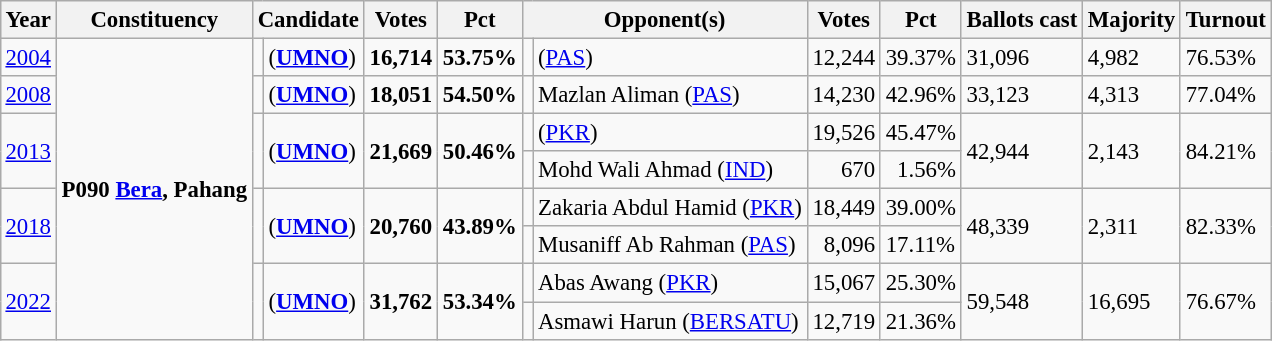<table class="wikitable" style="margin:0.5em ; font-size:95%">
<tr>
<th>Year</th>
<th>Constituency</th>
<th colspan=2>Candidate</th>
<th>Votes</th>
<th>Pct</th>
<th colspan=2>Opponent(s)</th>
<th>Votes</th>
<th>Pct</th>
<th>Ballots cast</th>
<th>Majority</th>
<th>Turnout</th>
</tr>
<tr>
<td><a href='#'>2004</a></td>
<td rowspan=9><strong>P090 <a href='#'>Bera</a>, Pahang</strong></td>
<td></td>
<td> (<a href='#'><strong>UMNO</strong></a>)</td>
<td align=right><strong>16,714</strong></td>
<td><strong>53.75%</strong></td>
<td></td>
<td> (<a href='#'>PAS</a>)</td>
<td align=right>12,244</td>
<td>39.37%</td>
<td>31,096</td>
<td>4,982</td>
<td>76.53%</td>
</tr>
<tr>
<td><a href='#'>2008</a></td>
<td></td>
<td> (<a href='#'><strong>UMNO</strong></a>)</td>
<td align=right><strong>18,051</strong></td>
<td><strong>54.50%</strong></td>
<td></td>
<td>Mazlan Aliman (<a href='#'>PAS</a>)</td>
<td align=right>14,230</td>
<td>42.96%</td>
<td>33,123</td>
<td>4,313</td>
<td>77.04%</td>
</tr>
<tr>
<td rowspan=2><a href='#'>2013</a></td>
<td rowspan=2 ></td>
<td rowspan=2> (<a href='#'><strong>UMNO</strong></a>)</td>
<td rowspan=2 align="right"><strong>21,669</strong></td>
<td rowspan=2><strong>50.46%</strong></td>
<td></td>
<td> (<a href='#'>PKR</a>)</td>
<td align=right>19,526</td>
<td>45.47%</td>
<td rowspan=2>42,944</td>
<td rowspan=2>2,143</td>
<td rowspan=2>84.21%</td>
</tr>
<tr>
<td></td>
<td>Mohd Wali Ahmad (<a href='#'>IND</a>)</td>
<td align=right>670</td>
<td align=right>1.56%</td>
</tr>
<tr>
<td rowspan=2><a href='#'>2018</a></td>
<td rowspan=2 ></td>
<td rowspan=2> (<a href='#'><strong>UMNO</strong></a>)</td>
<td rowspan=2 align=right><strong>20,760</strong></td>
<td rowspan=2><strong>43.89%</strong></td>
<td></td>
<td>Zakaria Abdul Hamid (<a href='#'>PKR</a>)</td>
<td align=right>18,449</td>
<td>39.00%</td>
<td rowspan=2>48,339</td>
<td rowspan=2>2,311</td>
<td rowspan=2>82.33%</td>
</tr>
<tr>
<td></td>
<td>Musaniff Ab Rahman (<a href='#'>PAS</a>)</td>
<td align=right>8,096</td>
<td>17.11%</td>
</tr>
<tr>
<td rowspan=2><a href='#'>2022</a></td>
<td rowspan=2 ></td>
<td rowspan=2> (<a href='#'><strong>UMNO</strong></a>)</td>
<td rowspan=2 align=right><strong>31,762</strong></td>
<td rowspan=2><strong>53.34%</strong></td>
<td></td>
<td>Abas Awang (<a href='#'>PKR</a>)</td>
<td align=right>15,067</td>
<td>25.30%</td>
<td rowspan=2>59,548</td>
<td rowspan=2>16,695</td>
<td rowspan=2>76.67%</td>
</tr>
<tr>
<td bgcolor=></td>
<td>Asmawi Harun (<a href='#'>BERSATU</a>)</td>
<td align=right>12,719</td>
<td>21.36%</td>
</tr>
</table>
